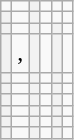<table class="wikitable">
<tr>
<td></td>
<td></td>
<th></th>
<td></td>
<td></td>
<td></td>
</tr>
<tr>
<th></th>
<td></td>
<th></th>
<td></td>
<td></td>
<td></td>
</tr>
<tr>
<th></th>
<td></td>
<th></th>
<td></td>
<th></th>
<td></td>
</tr>
<tr>
<th></th>
<td>, </td>
<th></th>
<td></td>
<th></th>
<td></td>
</tr>
<tr>
<th></th>
<td></td>
<th></th>
<td></td>
<th></th>
<td></td>
</tr>
<tr>
<th></th>
<td></td>
<th></th>
<td></td>
<th></th>
<td></td>
</tr>
<tr>
<th></th>
<td></td>
<th></th>
<td></td>
<th></th>
<td></td>
</tr>
<tr>
<th></th>
<td></td>
<th></th>
<td></td>
<th></th>
<td></td>
</tr>
<tr>
<th></th>
<td></td>
<th></th>
<td></td>
<th></th>
<td></td>
</tr>
<tr>
<th></th>
<td></td>
<th></th>
<td></td>
<th></th>
<td></td>
</tr>
</table>
